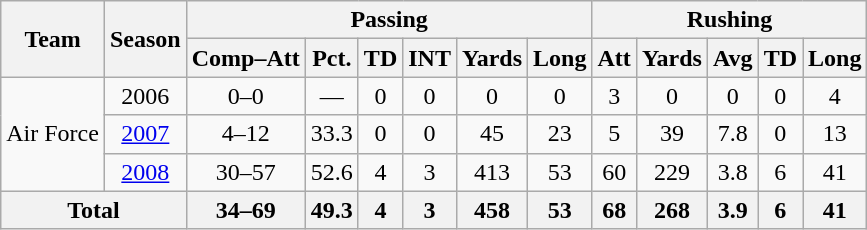<table class=wikitable style="text-align:center;">
<tr>
<th rowspan=2>Team</th>
<th rowspan=2>Season</th>
<th colspan=6>Passing</th>
<th colspan=5>Rushing</th>
</tr>
<tr>
<th>Comp–Att</th>
<th>Pct.</th>
<th>TD</th>
<th>INT</th>
<th>Yards</th>
<th>Long</th>
<th>Att</th>
<th>Yards</th>
<th>Avg</th>
<th>TD</th>
<th>Long</th>
</tr>
<tr>
<td rowspan=3>Air Force</td>
<td>2006</td>
<td>0–0</td>
<td>—</td>
<td>0</td>
<td>0</td>
<td>0</td>
<td>0</td>
<td>3</td>
<td>0</td>
<td>0</td>
<td>0</td>
<td>4</td>
</tr>
<tr>
<td><a href='#'>2007</a></td>
<td>4–12</td>
<td>33.3</td>
<td>0</td>
<td>0</td>
<td>45</td>
<td>23</td>
<td>5</td>
<td>39</td>
<td>7.8</td>
<td>0</td>
<td>13</td>
</tr>
<tr>
<td><a href='#'>2008</a></td>
<td>30–57</td>
<td>52.6</td>
<td>4</td>
<td>3</td>
<td>413</td>
<td>53</td>
<td>60</td>
<td>229</td>
<td>3.8</td>
<td>6</td>
<td>41</td>
</tr>
<tr>
<th colspan=2>Total</th>
<th>34–69</th>
<th>49.3</th>
<th>4</th>
<th>3</th>
<th>458</th>
<th>53</th>
<th>68</th>
<th>268</th>
<th>3.9</th>
<th>6</th>
<th>41</th>
</tr>
</table>
